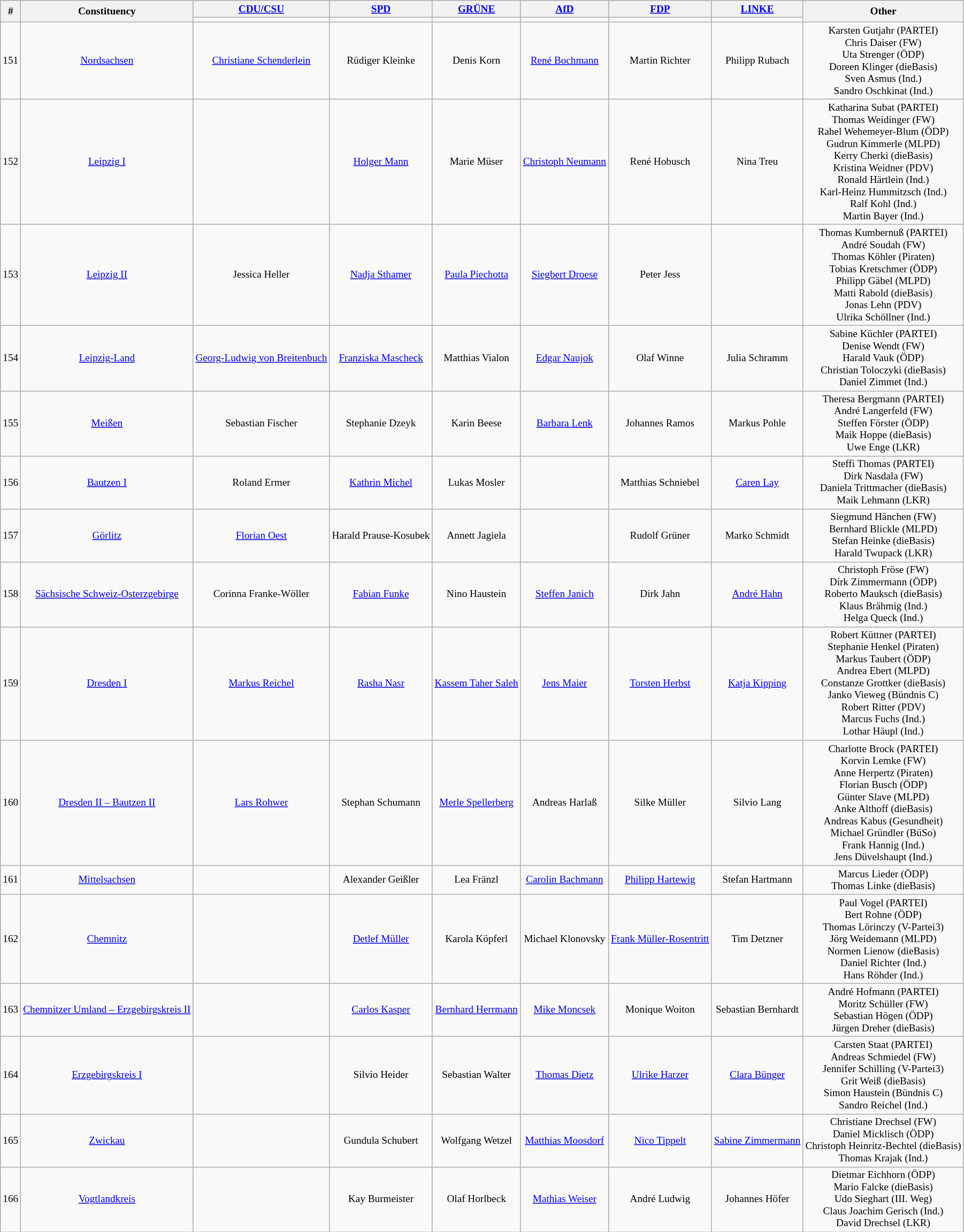<table class=wikitable style="text-align:center; font-size:80%">
<tr>
<th rowspan=2>#</th>
<th rowspan=2>Constituency</th>
<th><a href='#'>CDU/CSU</a></th>
<th><a href='#'>SPD</a></th>
<th><a href='#'>GRÜNE</a></th>
<th><a href='#'>AfD</a></th>
<th><a href='#'>FDP</a></th>
<th><a href='#'>LINKE</a></th>
<th rowspan=2>Other</th>
</tr>
<tr>
<td bgcolor=></td>
<td bgcolor=></td>
<td bgcolor=></td>
<td bgcolor=></td>
<td bgcolor=></td>
<td bgcolor=></td>
</tr>
<tr>
<td>151</td>
<td><a href='#'>Nordsachsen</a></td>
<td><a href='#'>Christiane Schenderlein</a></td>
<td>Rüdiger Kleinke</td>
<td>Denis Korn</td>
<td><a href='#'>René Bochmann</a></td>
<td>Martin Richter</td>
<td>Philipp Rubach</td>
<td>Karsten Gutjahr (PARTEI)<br>Chris Daiser (FW)<br>Uta Strenger (ÖDP)<br>Doreen Klinger (dieBasis)<br>Sven Asmus (Ind.)<br>Sandro Oschkinat (Ind.)</td>
</tr>
<tr>
<td>152</td>
<td><a href='#'>Leipzig I</a></td>
<td></td>
<td><a href='#'>Holger Mann</a></td>
<td>Marie Müser</td>
<td><a href='#'>Christoph Neumann</a></td>
<td>René Hobusch</td>
<td>Nina Treu</td>
<td>Katharina Subat (PARTEI)<br>Thomas Weidinger (FW)<br>Rahel Wehemeyer-Blum (ÖDP)<br>Gudrun Kimmerle (MLPD)<br>Kerry Cherki (dieBasis)<br>Kristina Weidner (PDV)<br>Ronald Härtlein (Ind.)<br>Karl-Heinz Hummitzsch (Ind.)<br>Ralf Kohl (Ind.)<br>Martin Bayer (Ind.)</td>
</tr>
<tr>
<td>153</td>
<td><a href='#'>Leipzig II</a></td>
<td>Jessica Heller</td>
<td><a href='#'>Nadja Sthamer</a></td>
<td><a href='#'>Paula Piechotta</a></td>
<td><a href='#'>Siegbert Droese</a></td>
<td>Peter Jess</td>
<td></td>
<td>Thomas Kumbernuß (PARTEI)<br>André Soudah (FW)<br>Thomas Köhler (Piraten)<br>Tobias Kretschmer (ÖDP)<br>Philipp Gäbel (MLPD)<br>Matti Rabold (dieBasis)<br>Jonas Lehn (PDV)<br>Ulrika Schöllner (Ind.)</td>
</tr>
<tr>
<td>154</td>
<td><a href='#'>Leipzig-Land</a></td>
<td><a href='#'>Georg-Ludwig von Breitenbuch</a></td>
<td><a href='#'>Franziska Mascheck</a></td>
<td>Matthias Vialon</td>
<td><a href='#'>Edgar Naujok</a></td>
<td>Olaf Winne</td>
<td>Julia Schramm</td>
<td>Sabine Küchler (PARTEI)<br>Denise Wendt (FW)<br>Harald Vauk (ÖDP)<br>Christian Toloczyki (dieBasis)<br>Daniel Zimmet (Ind.)</td>
</tr>
<tr>
<td>155</td>
<td><a href='#'>Meißen</a></td>
<td>Sebastian Fischer</td>
<td>Stephanie Dzeyk</td>
<td>Karin Beese</td>
<td><a href='#'>Barbara Lenk</a></td>
<td>Johannes Ramos</td>
<td>Markus Pohle</td>
<td>Theresa Bergmann (PARTEI)<br>André Langerfeld (FW)<br>Steffen Förster (ÖDP)<br>Maik Hoppe (dieBasis)<br>Uwe Enge (LKR)</td>
</tr>
<tr>
<td>156</td>
<td><a href='#'>Bautzen I</a></td>
<td>Roland Ermer</td>
<td><a href='#'>Kathrin Michel</a></td>
<td>Lukas Mosler</td>
<td></td>
<td>Matthias Schniebel</td>
<td><a href='#'>Caren Lay</a></td>
<td>Steffi Thomas (PARTEI)<br>Dirk Nasdala (FW)<br>Daniela Trittmacher (dieBasis)<br>Maik Lehmann (LKR)</td>
</tr>
<tr>
<td>157</td>
<td><a href='#'>Görlitz</a></td>
<td><a href='#'>Florian Oest</a></td>
<td>Harald Prause‑Kosubek</td>
<td>Annett Jagiela</td>
<td></td>
<td>Rudolf Grüner</td>
<td>Marko Schmidt</td>
<td>Siegmund Hänchen (FW)<br>Bernhard Blickle (MLPD)<br>Stefan Heinke (dieBasis)<br>Harald Twupack (LKR)</td>
</tr>
<tr>
<td>158</td>
<td><a href='#'>Sächsische Schweiz-Osterzgebirge</a></td>
<td>Corinna Franke‑Wöller</td>
<td><a href='#'>Fabian Funke</a></td>
<td>Nino Haustein</td>
<td><a href='#'>Steffen Janich</a></td>
<td>Dirk Jahn</td>
<td><a href='#'>André Hahn</a></td>
<td>Christoph Fröse (FW)<br>Dirk Zimmermann (ÖDP)<br>Roberto Mauksch (dieBasis)<br>Klaus Brähmig (Ind.)<br>Helga Queck (Ind.)</td>
</tr>
<tr>
<td>159</td>
<td><a href='#'>Dresden I</a></td>
<td><a href='#'>Markus Reichel</a></td>
<td><a href='#'>Rasha Nasr</a></td>
<td><a href='#'>Kassem Taher Saleh</a></td>
<td><a href='#'>Jens Maier</a></td>
<td><a href='#'>Torsten Herbst</a></td>
<td><a href='#'>Katja Kipping</a></td>
<td>Robert Küttner (PARTEI)<br>Stephanie Henkel (Piraten)<br>Markus Taubert (ÖDP)<br>Andrea Ebert (MLPD)<br>Constanze Grottker (dieBasis)<br>Janko Vieweg (Bündnis C)<br>Robert Ritter (PDV)<br>Marcus Fuchs (Ind.)<br>Lothar Häupl (Ind.)</td>
</tr>
<tr>
<td>160</td>
<td><a href='#'>Dresden II – Bautzen II</a></td>
<td><a href='#'>Lars Rohwer</a></td>
<td>Stephan Schumann</td>
<td><a href='#'>Merle Spellerberg</a></td>
<td>Andreas Harlaß</td>
<td>Silke Müller</td>
<td>Silvio Lang</td>
<td>Charlotte Brock (PARTEI)<br>Korvin Lemke (FW)<br>Anne Herpertz (Piraten)<br>Florian Busch (ÖDP)<br>Günter Slave (MLPD)<br>Anke Althoff (dieBasis)<br>Andreas Kabus (Gesundheit)<br>Michael Gründler (BüSo)<br>Frank Hannig (Ind.)<br>Jens Düvelshaupt (Ind.)</td>
</tr>
<tr>
<td>161</td>
<td><a href='#'>Mittelsachsen</a></td>
<td></td>
<td>Alexander Geißler</td>
<td>Lea Fränzl</td>
<td><a href='#'>Carolin Bachmann</a></td>
<td><a href='#'>Philipp Hartewig</a></td>
<td>Stefan Hartmann</td>
<td>Marcus Lieder (ÖDP)<br>Thomas Linke (dieBasis)</td>
</tr>
<tr>
<td>162</td>
<td><a href='#'>Chemnitz</a></td>
<td></td>
<td><a href='#'>Detlef Müller</a></td>
<td>Karola Köpferl</td>
<td>Michael Klonovsky</td>
<td><a href='#'>Frank Müller-Rosentritt</a></td>
<td>Tim Detzner</td>
<td>Paul Vogel (PARTEI)<br>Bert Rohne (ÖDP)<br>Thomas Lörinczy (V-Partei3)<br>Jörg Weidemann (MLPD)<br>Normen Lienow (dieBasis)<br>Daniel Richter (Ind.)<br>Hans Röhder (Ind.)</td>
</tr>
<tr>
<td>163</td>
<td><a href='#'>Chemnitzer Umland – Erzgebirgskreis II</a></td>
<td></td>
<td><a href='#'>Carlos Kasper</a></td>
<td><a href='#'>Bernhard Herrmann</a></td>
<td><a href='#'>Mike Moncsek</a></td>
<td>Monique Woiton</td>
<td>Sebastian Bernhardt</td>
<td>André Hofmann (PARTEI)<br>Moritz Schüller (FW)<br>Sebastian Högen (ÖDP)<br>Jürgen Dreher (dieBasis)</td>
</tr>
<tr>
<td>164</td>
<td><a href='#'>Erzgebirgskreis I</a></td>
<td></td>
<td>Silvio Heider</td>
<td>Sebastian Walter</td>
<td><a href='#'>Thomas Dietz</a></td>
<td><a href='#'>Ulrike Harzer</a></td>
<td><a href='#'>Clara Bünger</a></td>
<td>Carsten Staat (PARTEI)<br>Andreas Schmiedel (FW)<br>Jennifer Schilling (V-Partei3)<br>Grit Weiß (dieBasis)<br>Simon Haustein (Bündnis C)<br>Sandro Reichel (Ind.)</td>
</tr>
<tr>
<td>165</td>
<td><a href='#'>Zwickau</a></td>
<td></td>
<td>Gundula Schubert</td>
<td>Wolfgang Wetzel</td>
<td><a href='#'>Matthias Moosdorf</a></td>
<td><a href='#'>Nico Tippelt</a></td>
<td><a href='#'>Sabine Zimmermann</a></td>
<td>Christiane Drechsel (FW)<br>Daniel Micklisch (ÖDP)<br>Christoph Heinritz‑Bechtel (dieBasis)<br>Thomas Krajak (Ind.)</td>
</tr>
<tr>
<td>166</td>
<td><a href='#'>Vogtlandkreis</a></td>
<td></td>
<td>Kay Burmeister</td>
<td>Olaf Horlbeck</td>
<td><a href='#'>Mathias Weiser</a></td>
<td>André Ludwig</td>
<td>Johannes Höfer</td>
<td>Dietmar Eichhorn (ÖDP)<br>Mario Falcke (dieBasis)<br>Udo Sieghart (III. Weg)<br>Claus Joachim Gerisch (Ind.)<br>David Drechsel (LKR)</td>
</tr>
</table>
